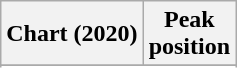<table class="wikitable sortable plainrowheaders" style="text-align:center">
<tr>
<th scope="col">Chart (2020)</th>
<th scope="col">Peak<br>position</th>
</tr>
<tr>
</tr>
<tr>
</tr>
</table>
